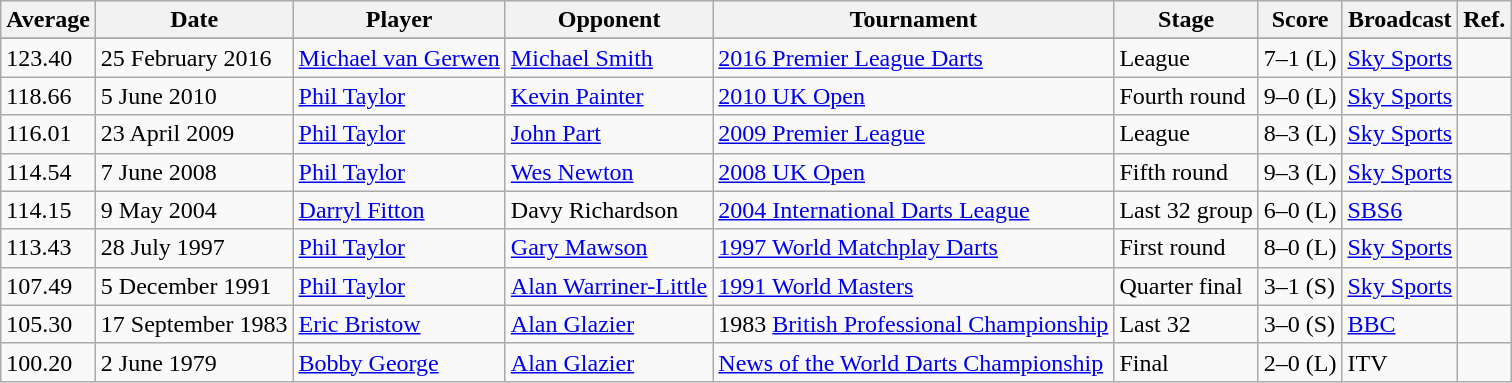<table class="wikitable">
<tr>
<th>Average</th>
<th>Date</th>
<th>Player</th>
<th>Opponent</th>
<th>Tournament</th>
<th>Stage</th>
<th>Score</th>
<th>Broadcast</th>
<th>Ref.</th>
</tr>
<tr>
</tr>
<tr>
<td>123.40</td>
<td>25 February 2016</td>
<td> <a href='#'>Michael van Gerwen</a></td>
<td><a href='#'>Michael Smith</a></td>
<td><a href='#'>2016 Premier League Darts</a></td>
<td>League</td>
<td>7–1 (L)</td>
<td><a href='#'>Sky Sports</a></td>
<td></td>
</tr>
<tr>
<td>118.66</td>
<td>5 June 2010</td>
<td> <a href='#'>Phil Taylor</a></td>
<td><a href='#'>Kevin Painter</a></td>
<td><a href='#'>2010 UK Open</a></td>
<td>Fourth round</td>
<td>9–0 (L)</td>
<td><a href='#'>Sky Sports</a></td>
<td></td>
</tr>
<tr>
<td>116.01</td>
<td>23 April 2009</td>
<td> <a href='#'>Phil Taylor</a></td>
<td><a href='#'>John Part</a></td>
<td><a href='#'>2009 Premier League</a></td>
<td>League</td>
<td>8–3 (L)</td>
<td><a href='#'>Sky Sports</a></td>
<td></td>
</tr>
<tr>
<td>114.54</td>
<td>7 June 2008</td>
<td> <a href='#'>Phil Taylor</a></td>
<td><a href='#'>Wes Newton</a></td>
<td><a href='#'>2008 UK Open</a></td>
<td>Fifth round</td>
<td>9–3 (L)</td>
<td><a href='#'>Sky Sports</a></td>
<td></td>
</tr>
<tr>
<td>114.15</td>
<td>9 May 2004</td>
<td> <a href='#'>Darryl Fitton</a></td>
<td>Davy Richardson</td>
<td><a href='#'>2004 International Darts League</a></td>
<td>Last 32 group</td>
<td>6–0 (L)</td>
<td><a href='#'>SBS6</a></td>
<td></td>
</tr>
<tr>
<td>113.43</td>
<td>28 July 1997</td>
<td> <a href='#'>Phil Taylor</a></td>
<td><a href='#'>Gary Mawson</a></td>
<td><a href='#'>1997 World Matchplay Darts</a></td>
<td>First round</td>
<td>8–0 (L)</td>
<td><a href='#'>Sky Sports</a></td>
<td></td>
</tr>
<tr>
<td>107.49</td>
<td>5 December 1991</td>
<td> <a href='#'>Phil Taylor</a></td>
<td><a href='#'>Alan Warriner-Little</a></td>
<td><a href='#'>1991 World Masters</a></td>
<td>Quarter final</td>
<td>3–1 (S)</td>
<td><a href='#'>Sky Sports</a></td>
<td></td>
</tr>
<tr>
<td>105.30</td>
<td>17 September 1983</td>
<td> <a href='#'>Eric Bristow</a></td>
<td><a href='#'>Alan Glazier</a></td>
<td>1983 <a href='#'>British Professional Championship</a></td>
<td>Last 32</td>
<td>3–0 (S)</td>
<td><a href='#'>BBC</a></td>
<td></td>
</tr>
<tr>
<td>100.20</td>
<td>2 June 1979</td>
<td> <a href='#'>Bobby George</a></td>
<td><a href='#'>Alan Glazier</a></td>
<td><a href='#'>News of the World Darts Championship</a></td>
<td>Final</td>
<td>2–0 (L)</td>
<td>ITV</td>
<td></td>
</tr>
</table>
